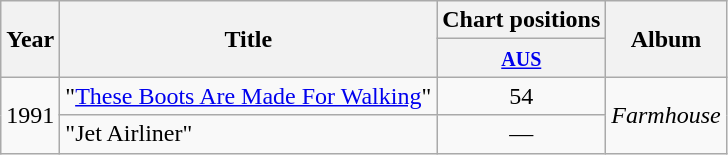<table class="wikitable">
<tr>
<th rowspan="2">Year</th>
<th rowspan="2">Title</th>
<th colspan="1">Chart positions</th>
<th rowspan="2">Album</th>
</tr>
<tr>
<th><small><a href='#'>AUS</a></small><br></th>
</tr>
<tr>
<td rowspan="2">1991</td>
<td>"<a href='#'>These Boots Are Made For Walking</a>"</td>
<td align="center">54</td>
<td rowspan="2"><em>Farmhouse</em></td>
</tr>
<tr>
<td>"Jet Airliner"</td>
<td align="center">—</td>
</tr>
</table>
